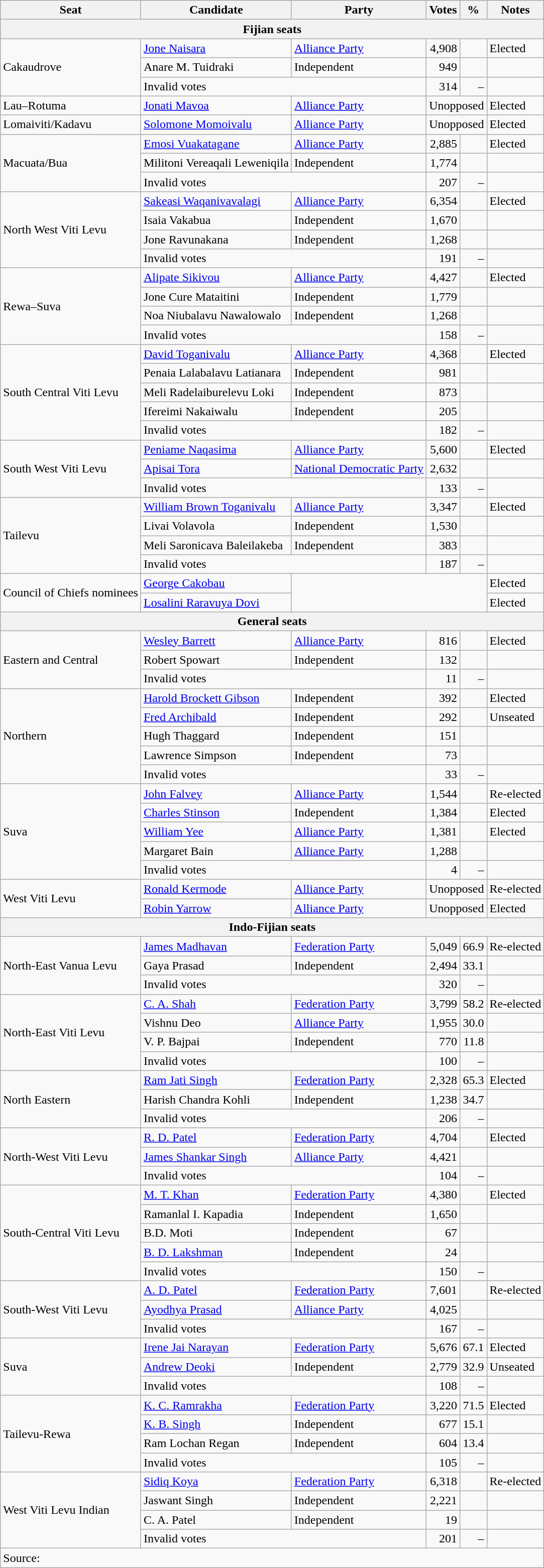<table class=wikitable style=text-align:left>
<tr>
<th>Seat</th>
<th>Candidate</th>
<th>Party</th>
<th>Votes</th>
<th>%</th>
<th>Notes</th>
</tr>
<tr>
<th colspan=6>Fijian seats</th>
</tr>
<tr>
<td rowspan=3>Cakaudrove</td>
<td><a href='#'>Jone Naisara</a></td>
<td><a href='#'>Alliance Party</a></td>
<td align=right>4,908</td>
<td align=right></td>
<td>Elected</td>
</tr>
<tr>
<td>Anare M. Tuidraki</td>
<td>Independent</td>
<td align=right>949</td>
<td align=right></td>
<td></td>
</tr>
<tr>
<td colspan=2>Invalid votes</td>
<td align=right>314</td>
<td align=right>–</td>
<td></td>
</tr>
<tr>
<td>Lau–Rotuma</td>
<td><a href='#'>Jonati Mavoa</a></td>
<td><a href='#'>Alliance Party</a></td>
<td align=center colspan=2>Unopposed</td>
<td>Elected</td>
</tr>
<tr>
<td>Lomaiviti/Kadavu</td>
<td><a href='#'>Solomone Momoivalu</a></td>
<td><a href='#'>Alliance Party</a></td>
<td align=center colspan=2>Unopposed</td>
<td>Elected</td>
</tr>
<tr>
<td rowspan=3>Macuata/Bua</td>
<td><a href='#'>Emosi Vuakatagane</a></td>
<td><a href='#'>Alliance Party</a></td>
<td align=right>2,885</td>
<td align=right></td>
<td>Elected</td>
</tr>
<tr>
<td>Militoni Vereaqali Leweniqila</td>
<td>Independent</td>
<td align=right>1,774</td>
<td align=right></td>
<td></td>
</tr>
<tr>
<td colspan=2>Invalid votes</td>
<td align=right>207</td>
<td align=right>–</td>
<td></td>
</tr>
<tr>
<td rowspan=4>North West Viti Levu</td>
<td><a href='#'>Sakeasi Waqanivavalagi</a></td>
<td><a href='#'>Alliance Party</a></td>
<td align=right>6,354</td>
<td align=right></td>
<td>Elected</td>
</tr>
<tr>
<td>Isaia Vakabua</td>
<td>Independent</td>
<td align=right>1,670</td>
<td align=right></td>
<td></td>
</tr>
<tr>
<td>Jone Ravunakana</td>
<td>Independent</td>
<td align=right>1,268</td>
<td align=right></td>
<td></td>
</tr>
<tr>
<td colspan=2>Invalid votes</td>
<td align=right>191</td>
<td align=right>–</td>
<td></td>
</tr>
<tr>
<td rowspan=4>Rewa–Suva</td>
<td><a href='#'>Alipate Sikivou</a></td>
<td><a href='#'>Alliance Party</a></td>
<td align=right>4,427</td>
<td align=right></td>
<td>Elected</td>
</tr>
<tr>
<td>Jone Cure Mataitini</td>
<td>Independent</td>
<td align=right>1,779</td>
<td align=right></td>
<td></td>
</tr>
<tr>
<td>Noa Niubalavu Nawalowalo</td>
<td>Independent</td>
<td align=right>1,268</td>
<td align=right></td>
<td></td>
</tr>
<tr>
<td colspan=2>Invalid votes</td>
<td align=right>158</td>
<td align=right>–</td>
<td></td>
</tr>
<tr>
<td rowspan=5>South Central Viti Levu</td>
<td><a href='#'>David Toganivalu</a></td>
<td><a href='#'>Alliance Party</a></td>
<td align=right>4,368</td>
<td align=right></td>
<td>Elected</td>
</tr>
<tr>
<td>Penaia Lalabalavu Latianara</td>
<td>Independent</td>
<td align=right>981</td>
<td align=right></td>
<td></td>
</tr>
<tr>
<td>Meli Radelaiburelevu Loki</td>
<td>Independent</td>
<td align=right>873</td>
<td align=right></td>
<td></td>
</tr>
<tr>
<td>Ifereimi Nakaiwalu</td>
<td>Independent</td>
<td align=right>205</td>
<td align=right></td>
<td></td>
</tr>
<tr>
<td colspan=2>Invalid votes</td>
<td align=right>182</td>
<td align=right>–</td>
<td></td>
</tr>
<tr>
<td rowspan=3>South West Viti Levu</td>
<td><a href='#'>Peniame Naqasima</a></td>
<td><a href='#'>Alliance Party</a></td>
<td align=right>5,600</td>
<td align=right></td>
<td>Elected</td>
</tr>
<tr>
<td><a href='#'>Apisai Tora</a></td>
<td><a href='#'>National Democratic Party</a></td>
<td align=right>2,632</td>
<td align=right></td>
<td></td>
</tr>
<tr>
<td colspan=2>Invalid votes</td>
<td align=right>133</td>
<td align=right>–</td>
<td></td>
</tr>
<tr>
<td rowspan=4>Tailevu</td>
<td><a href='#'>William Brown Toganivalu</a></td>
<td><a href='#'>Alliance Party</a></td>
<td align=right>3,347</td>
<td align=right></td>
<td>Elected</td>
</tr>
<tr>
<td>Livai Volavola</td>
<td>Independent</td>
<td align=right>1,530</td>
<td align=right></td>
<td></td>
</tr>
<tr>
<td>Meli Saronicava Baleilakeba</td>
<td>Independent</td>
<td align=right>383</td>
<td align=right></td>
<td></td>
</tr>
<tr>
<td colspan=2>Invalid votes</td>
<td align=right>187</td>
<td align=right>–</td>
<td></td>
</tr>
<tr>
<td rowspan=2>Council of Chiefs nominees</td>
<td><a href='#'>George Cakobau</a></td>
<td colspan=3 rowspan=2></td>
<td>Elected</td>
</tr>
<tr>
<td><a href='#'>Losalini Raravuya Dovi</a></td>
<td>Elected</td>
</tr>
<tr>
<th colspan=6>General seats</th>
</tr>
<tr>
<td rowspan=3>Eastern and Central</td>
<td><a href='#'>Wesley Barrett</a></td>
<td><a href='#'>Alliance Party</a></td>
<td align=right>816</td>
<td align=right></td>
<td>Elected</td>
</tr>
<tr>
<td>Robert Spowart</td>
<td>Independent</td>
<td align=right>132</td>
<td align=right></td>
<td></td>
</tr>
<tr>
<td colspan=2>Invalid votes</td>
<td align=right>11</td>
<td align=right>–</td>
<td></td>
</tr>
<tr>
<td rowspan=5>Northern</td>
<td><a href='#'>Harold Brockett Gibson</a></td>
<td>Independent</td>
<td align=right>392</td>
<td align=right></td>
<td>Elected</td>
</tr>
<tr>
<td><a href='#'>Fred Archibald</a></td>
<td>Independent</td>
<td align=right>292</td>
<td align=right></td>
<td>Unseated</td>
</tr>
<tr>
<td>Hugh Thaggard</td>
<td>Independent</td>
<td align=right>151</td>
<td align=right></td>
<td></td>
</tr>
<tr>
<td>Lawrence Simpson</td>
<td>Independent</td>
<td align=right>73</td>
<td align=right></td>
<td></td>
</tr>
<tr>
<td colspan=2>Invalid votes</td>
<td align=right>33</td>
<td align=right>–</td>
<td></td>
</tr>
<tr>
<td rowspan=5>Suva</td>
<td><a href='#'>John Falvey</a></td>
<td><a href='#'>Alliance Party</a></td>
<td align=right>1,544</td>
<td align=right></td>
<td>Re-elected</td>
</tr>
<tr>
<td><a href='#'>Charles Stinson</a></td>
<td>Independent</td>
<td align=right>1,384</td>
<td align=right></td>
<td>Elected</td>
</tr>
<tr>
<td><a href='#'>William Yee</a></td>
<td><a href='#'>Alliance Party</a></td>
<td align=right>1,381</td>
<td align=right></td>
<td>Elected</td>
</tr>
<tr>
<td>Margaret Bain</td>
<td><a href='#'>Alliance Party</a></td>
<td align=right>1,288</td>
<td align=right></td>
<td></td>
</tr>
<tr>
<td colspan=2>Invalid votes</td>
<td align=right>4</td>
<td align=right>–</td>
<td></td>
</tr>
<tr>
<td rowspan=2>West Viti Levu</td>
<td><a href='#'>Ronald Kermode</a></td>
<td><a href='#'>Alliance Party</a></td>
<td align=center colspan=2>Unopposed</td>
<td>Re-elected</td>
</tr>
<tr>
<td><a href='#'>Robin Yarrow</a></td>
<td><a href='#'>Alliance Party</a></td>
<td align=center colspan=2>Unopposed</td>
<td>Elected</td>
</tr>
<tr>
<th colspan=6>Indo-Fijian seats</th>
</tr>
<tr>
<td rowspan=3>North-East Vanua Levu</td>
<td><a href='#'>James Madhavan</a></td>
<td><a href='#'>Federation Party</a></td>
<td align=right>5,049</td>
<td align=right>66.9</td>
<td>Re-elected</td>
</tr>
<tr>
<td>Gaya Prasad</td>
<td>Independent</td>
<td align=right>2,494</td>
<td align=right>33.1</td>
<td></td>
</tr>
<tr>
<td colspan=2>Invalid votes</td>
<td align=right>320</td>
<td align=right>–</td>
<td></td>
</tr>
<tr>
<td rowspan=4>North-East Viti Levu</td>
<td><a href='#'>C. A. Shah</a></td>
<td><a href='#'>Federation Party</a></td>
<td align=right>3,799</td>
<td align=right>58.2</td>
<td>Re-elected</td>
</tr>
<tr>
<td>Vishnu Deo</td>
<td><a href='#'>Alliance Party</a></td>
<td align=right>1,955</td>
<td align=right>30.0</td>
<td></td>
</tr>
<tr>
<td>V. P. Bajpai</td>
<td>Independent</td>
<td align=right>770</td>
<td align=right>11.8</td>
<td></td>
</tr>
<tr>
<td colspan=2>Invalid votes</td>
<td align=right>100</td>
<td align=right>–</td>
<td></td>
</tr>
<tr>
<td rowspan=3>North Eastern</td>
<td><a href='#'>Ram Jati Singh</a></td>
<td><a href='#'>Federation Party</a></td>
<td align=right>2,328</td>
<td align=right>65.3</td>
<td>Elected</td>
</tr>
<tr>
<td>Harish Chandra Kohli</td>
<td>Independent</td>
<td align=right>1,238</td>
<td align=right>34.7</td>
<td></td>
</tr>
<tr>
<td colspan=2>Invalid votes</td>
<td align=right>206</td>
<td align=right>–</td>
<td></td>
</tr>
<tr>
<td rowspan=3>North-West Viti Levu</td>
<td><a href='#'>R. D. Patel</a></td>
<td><a href='#'>Federation Party</a></td>
<td align=right>4,704</td>
<td align=right></td>
<td>Elected</td>
</tr>
<tr>
<td><a href='#'>James Shankar Singh</a></td>
<td><a href='#'>Alliance Party</a></td>
<td align=right>4,421</td>
<td align=right></td>
<td></td>
</tr>
<tr>
<td colspan=2>Invalid votes</td>
<td align=right>104</td>
<td align=right>–</td>
<td></td>
</tr>
<tr>
<td rowspan=5>South-Central Viti Levu</td>
<td><a href='#'>M. T. Khan</a></td>
<td><a href='#'>Federation Party</a></td>
<td align=right>4,380</td>
<td align=right></td>
<td>Elected</td>
</tr>
<tr>
<td>Ramanlal I. Kapadia</td>
<td>Independent</td>
<td align=right>1,650</td>
<td align=right></td>
<td></td>
</tr>
<tr>
<td>B.D. Moti</td>
<td>Independent</td>
<td align=right>67</td>
<td></td>
<td></td>
</tr>
<tr>
<td><a href='#'>B. D. Lakshman</a></td>
<td>Independent</td>
<td align=right>24</td>
<td align=right></td>
<td></td>
</tr>
<tr>
<td colspan=2>Invalid votes</td>
<td align=right>150</td>
<td align=right>–</td>
<td></td>
</tr>
<tr>
<td rowspan=3>South-West Viti Levu</td>
<td><a href='#'>A. D. Patel</a></td>
<td><a href='#'>Federation Party</a></td>
<td align=right>7,601</td>
<td align=right></td>
<td>Re-elected</td>
</tr>
<tr>
<td><a href='#'>Ayodhya Prasad</a></td>
<td><a href='#'>Alliance Party</a></td>
<td align=right>4,025</td>
<td align=right></td>
<td></td>
</tr>
<tr>
<td colspan=2>Invalid votes</td>
<td align=right>167</td>
<td align=right>–</td>
<td></td>
</tr>
<tr>
<td rowspan=3>Suva</td>
<td><a href='#'>Irene Jai Narayan</a></td>
<td><a href='#'>Federation Party</a></td>
<td align=right>5,676</td>
<td align=right>67.1</td>
<td>Elected</td>
</tr>
<tr>
<td><a href='#'>Andrew Deoki</a></td>
<td>Independent</td>
<td align=right>2,779</td>
<td align=right>32.9</td>
<td>Unseated</td>
</tr>
<tr>
<td colspan=2>Invalid votes</td>
<td align=right>108</td>
<td align=right>–</td>
<td></td>
</tr>
<tr>
<td rowspan=4>Tailevu-Rewa</td>
<td><a href='#'>K. C. Ramrakha</a></td>
<td><a href='#'>Federation Party</a></td>
<td align=right>3,220</td>
<td align=right>71.5</td>
<td>Elected</td>
</tr>
<tr>
<td><a href='#'>K. B. Singh</a></td>
<td>Independent</td>
<td align=right>677</td>
<td align=right>15.1</td>
<td></td>
</tr>
<tr>
<td>Ram Lochan Regan</td>
<td>Independent</td>
<td align=right>604</td>
<td align=right>13.4</td>
<td></td>
</tr>
<tr>
<td colspan=2>Invalid votes</td>
<td align=right>105</td>
<td align=right>–</td>
<td></td>
</tr>
<tr>
<td rowspan=4>West Viti Levu Indian</td>
<td><a href='#'>Sidiq Koya</a></td>
<td><a href='#'>Federation Party</a></td>
<td align=right>6,318</td>
<td align=right></td>
<td>Re-elected</td>
</tr>
<tr>
<td>Jaswant Singh</td>
<td>Independent</td>
<td align=right>2,221</td>
<td align=right></td>
<td></td>
</tr>
<tr>
<td>C. A. Patel</td>
<td>Independent</td>
<td align=right>19</td>
<td align=right></td>
<td></td>
</tr>
<tr>
<td colspan=2>Invalid votes</td>
<td align=right>201</td>
<td align=right>–</td>
<td></td>
</tr>
<tr>
<td colspan=6>Source: </td>
</tr>
</table>
